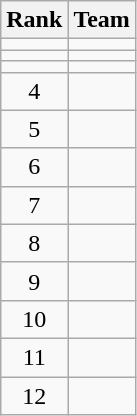<table class="wikitable">
<tr>
<th>Rank</th>
<th>Team</th>
</tr>
<tr>
<td align=center></td>
<td></td>
</tr>
<tr>
<td align=center></td>
<td></td>
</tr>
<tr>
<td align=center></td>
<td></td>
</tr>
<tr>
<td align=center>4</td>
<td></td>
</tr>
<tr>
<td align=center>5</td>
<td></td>
</tr>
<tr>
<td align=center>6</td>
<td></td>
</tr>
<tr>
<td align=center>7</td>
<td></td>
</tr>
<tr>
<td align=center>8</td>
<td></td>
</tr>
<tr>
<td align=center>9</td>
<td></td>
</tr>
<tr>
<td align=center>10</td>
<td></td>
</tr>
<tr>
<td align=center>11</td>
<td></td>
</tr>
<tr>
<td align=center>12</td>
<td></td>
</tr>
</table>
